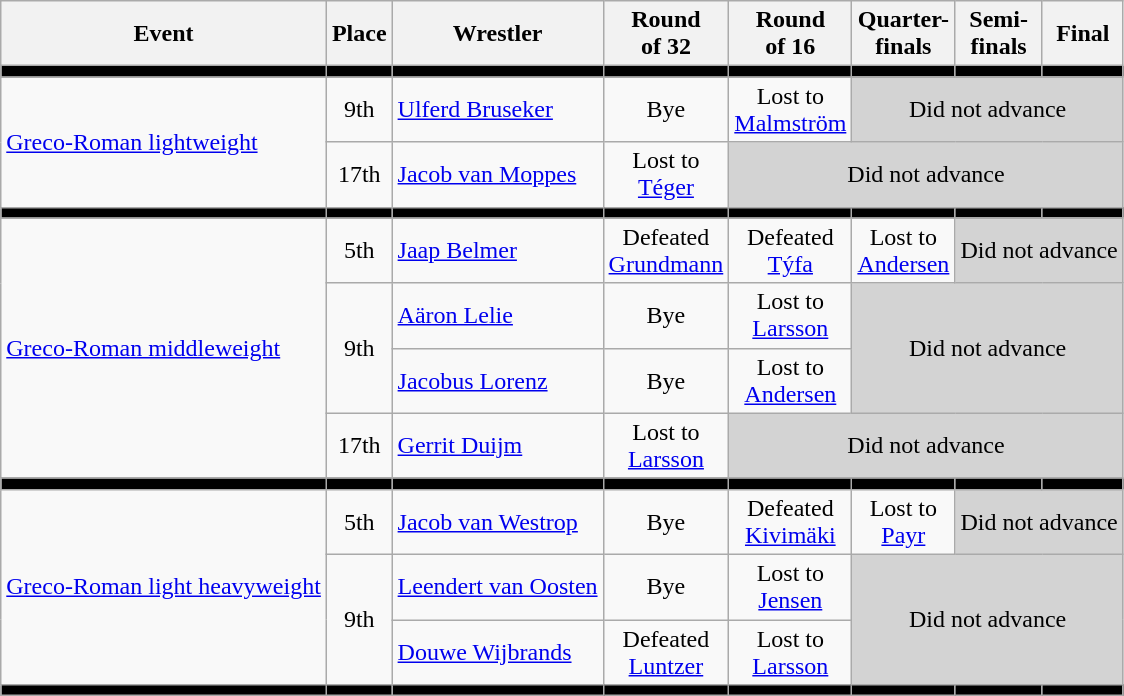<table class=wikitable>
<tr>
<th>Event</th>
<th>Place</th>
<th>Wrestler</th>
<th>Round <br> of 32</th>
<th>Round <br> of 16</th>
<th>Quarter-<br>finals</th>
<th>Semi-<br>finals</th>
<th>Final</th>
</tr>
<tr bgcolor=black>
<td></td>
<td></td>
<td></td>
<td></td>
<td></td>
<td></td>
<td></td>
<td></td>
</tr>
<tr align=center>
<td rowspan=2 align=left><a href='#'>Greco-Roman lightweight</a></td>
<td>9th</td>
<td align=left><a href='#'>Ulferd Bruseker</a></td>
<td>Bye</td>
<td>Lost to <br> <a href='#'>Malmström</a></td>
<td colspan=3 bgcolor=lightgray>Did not advance</td>
</tr>
<tr align=center>
<td>17th</td>
<td align=left><a href='#'>Jacob van Moppes</a></td>
<td>Lost to <br> <a href='#'>Téger</a></td>
<td colspan=4 bgcolor=lightgray>Did not advance</td>
</tr>
<tr bgcolor=black>
<td></td>
<td></td>
<td></td>
<td></td>
<td></td>
<td></td>
<td></td>
<td></td>
</tr>
<tr align=center>
<td rowspan=4 align=left><a href='#'>Greco-Roman middleweight</a></td>
<td>5th</td>
<td align=left><a href='#'>Jaap Belmer</a></td>
<td>Defeated <br> <a href='#'>Grundmann</a></td>
<td>Defeated <br> <a href='#'>Týfa</a></td>
<td>Lost to <br> <a href='#'>Andersen</a></td>
<td colspan=2 bgcolor=lightgray>Did not advance</td>
</tr>
<tr align=center>
<td rowspan=2>9th</td>
<td align=left><a href='#'>Aäron Lelie</a></td>
<td>Bye</td>
<td>Lost to <br> <a href='#'>Larsson</a></td>
<td rowspan=2 colspan=3 bgcolor=lightgray>Did not advance</td>
</tr>
<tr align=center>
<td align=left><a href='#'>Jacobus Lorenz</a></td>
<td>Bye</td>
<td>Lost to <br> <a href='#'>Andersen</a></td>
</tr>
<tr align=center>
<td>17th</td>
<td align=left><a href='#'>Gerrit Duijm</a></td>
<td>Lost to <br> <a href='#'>Larsson</a></td>
<td colspan=4 bgcolor=lightgray>Did not advance</td>
</tr>
<tr bgcolor=black>
<td></td>
<td></td>
<td></td>
<td></td>
<td></td>
<td></td>
<td></td>
<td></td>
</tr>
<tr align=center>
<td rowspan=3 align=left><a href='#'>Greco-Roman light heavyweight</a></td>
<td>5th</td>
<td align=left><a href='#'>Jacob van Westrop</a></td>
<td>Bye</td>
<td>Defeated <br> <a href='#'>Kivimäki</a></td>
<td>Lost to <br> <a href='#'>Payr</a></td>
<td colspan=2 bgcolor=lightgray>Did not advance</td>
</tr>
<tr align=center>
<td rowspan=2>9th</td>
<td align=left><a href='#'>Leendert van Oosten</a></td>
<td>Bye</td>
<td>Lost to <br> <a href='#'>Jensen</a></td>
<td colspan=3 rowspan=2 bgcolor=lightgray>Did not advance</td>
</tr>
<tr align=center>
<td align=left><a href='#'>Douwe Wijbrands</a></td>
<td>Defeated <br> <a href='#'>Luntzer</a></td>
<td>Lost to <br> <a href='#'>Larsson</a></td>
</tr>
<tr bgcolor=black>
<td></td>
<td></td>
<td></td>
<td></td>
<td></td>
<td></td>
<td></td>
<td></td>
</tr>
</table>
